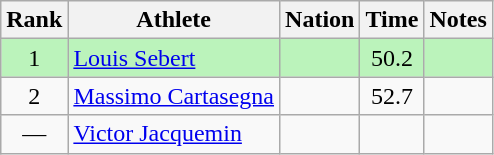<table class="wikitable sortable" style="text-align:center">
<tr>
<th>Rank</th>
<th>Athlete</th>
<th>Nation</th>
<th>Time</th>
<th>Notes</th>
</tr>
<tr bgcolor=bbf3bb>
<td>1</td>
<td align=left data-sort-value="Sebert, Louis"><a href='#'>Louis Sebert</a></td>
<td align=left></td>
<td>50.2</td>
<td></td>
</tr>
<tr>
<td>2</td>
<td align=left data-sort-value="Cartasegna, Massimo"><a href='#'>Massimo Cartasegna</a></td>
<td align=left></td>
<td>52.7</td>
<td></td>
</tr>
<tr>
<td data-sort-value=3>—</td>
<td align=left data-sort-value="Jacquemin, Victor"><a href='#'>Victor Jacquemin</a></td>
<td align=left></td>
<td></td>
<td></td>
</tr>
</table>
